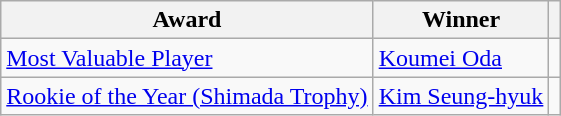<table class="wikitable">
<tr>
<th>Award</th>
<th>Winner</th>
<th></th>
</tr>
<tr>
<td><a href='#'>Most Valuable Player</a></td>
<td> <a href='#'>Koumei Oda</a></td>
<td></td>
</tr>
<tr>
<td><a href='#'>Rookie of the Year (Shimada Trophy)</a></td>
<td> <a href='#'>Kim Seung-hyuk</a></td>
<td></td>
</tr>
</table>
